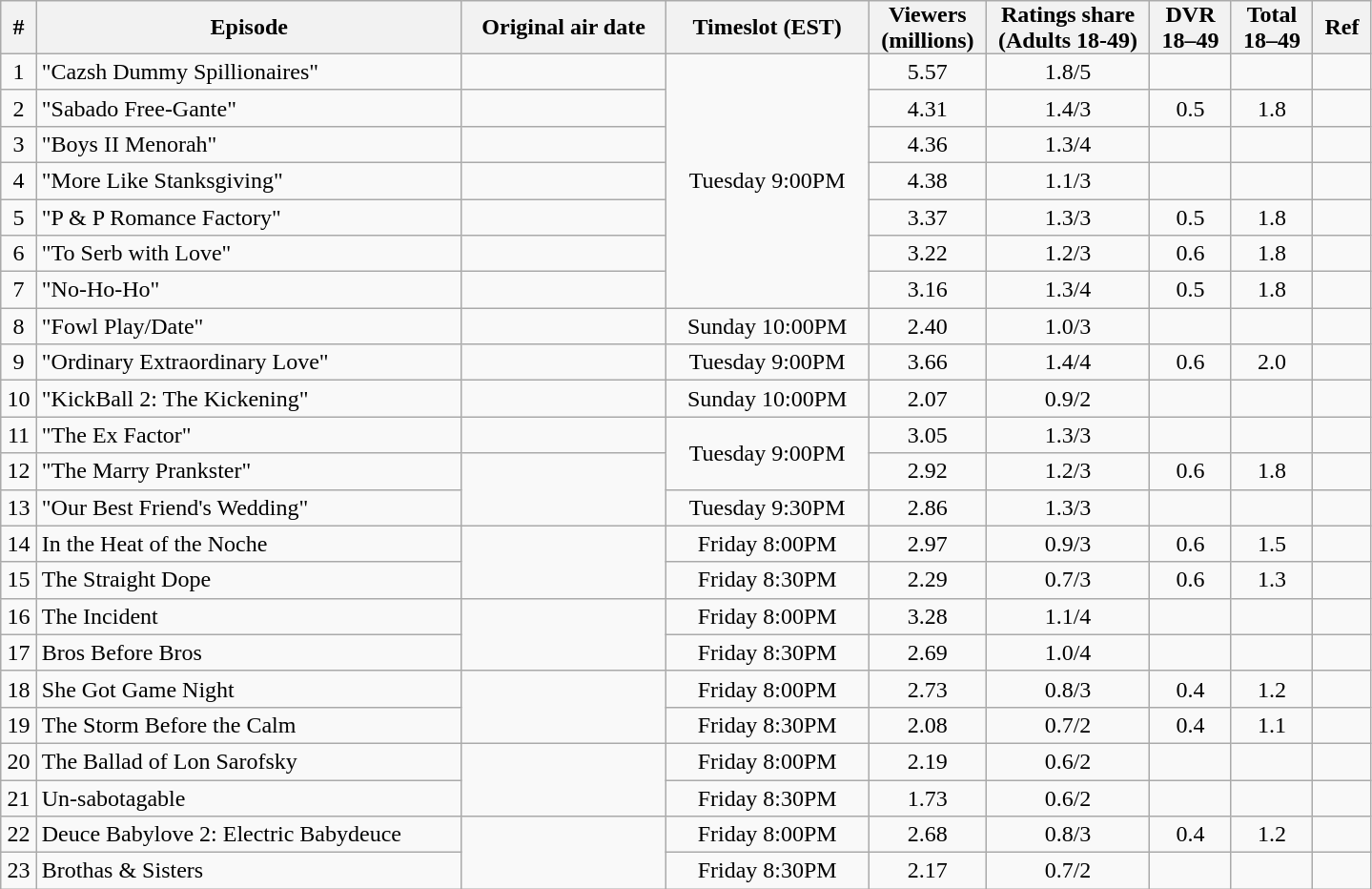<table style="text-align:center;" class="wikitable sortable">
<tr>
<th style="padding: 0px 8px" class="unsortable">#</th>
<th width="290px" class="unsortable">Episode</th>
<th width="135px" class="unsortable">Original air date</th>
<th width="135px" class="unsortable">Timeslot (EST)</th>
<th style="padding: 0px 8px" class="unsortable">Viewers<br>(millions)</th>
<th style="padding: 0px 8px" class="unsortable">Ratings share<br>(Adults 18-49)</th>
<th style="padding: 0px 8px" class="unsortable">DVR<br>18–49</th>
<th style="padding: 0px 8px" class="unsortable">Total<br>18–49</th>
<th style="padding: 0px 8px" class="unsortable">Ref</th>
</tr>
<tr>
<td>1</td>
<td style="text-align:left">"Cazsh Dummy Spillionaires"</td>
<td></td>
<td rowspan="7">Tuesday 9:00PM</td>
<td>5.57</td>
<td>1.8/5</td>
<td></td>
<td></td>
<td></td>
</tr>
<tr>
<td>2</td>
<td style="text-align:left">"Sabado Free-Gante"</td>
<td></td>
<td>4.31</td>
<td>1.4/3</td>
<td>0.5</td>
<td>1.8</td>
<td style="text-align:center"></td>
</tr>
<tr>
<td>3</td>
<td style="text-align:left">"Boys II Menorah"</td>
<td></td>
<td>4.36</td>
<td>1.3/4</td>
<td></td>
<td></td>
<td></td>
</tr>
<tr>
<td>4</td>
<td style="text-align:left">"More Like Stanksgiving"</td>
<td></td>
<td>4.38</td>
<td>1.1/3</td>
<td></td>
<td></td>
<td></td>
</tr>
<tr>
<td>5</td>
<td style="text-align:left">"P & P Romance Factory"</td>
<td></td>
<td>3.37</td>
<td>1.3/3</td>
<td>0.5</td>
<td>1.8</td>
<td style="text-align:center"></td>
</tr>
<tr>
<td>6</td>
<td style="text-align:left">"To Serb with Love"</td>
<td></td>
<td>3.22</td>
<td>1.2/3</td>
<td>0.6</td>
<td>1.8</td>
<td style="text-align:center"></td>
</tr>
<tr>
<td>7</td>
<td style="text-align:left">"No-Ho-Ho"</td>
<td></td>
<td>3.16</td>
<td>1.3/4</td>
<td>0.5</td>
<td>1.8</td>
<td style="text-align:center"></td>
</tr>
<tr>
<td>8</td>
<td style="text-align:left">"Fowl Play/Date"</td>
<td></td>
<td>Sunday 10:00PM</td>
<td>2.40</td>
<td>1.0/3</td>
<td></td>
<td></td>
<td></td>
</tr>
<tr>
<td>9</td>
<td style="text-align:left">"Ordinary Extraordinary Love"</td>
<td></td>
<td>Tuesday 9:00PM</td>
<td>3.66</td>
<td>1.4/4</td>
<td>0.6</td>
<td>2.0</td>
<td style="text-align:center"></td>
</tr>
<tr>
<td>10</td>
<td style="text-align:left">"KickBall 2: The Kickening"</td>
<td></td>
<td>Sunday 10:00PM</td>
<td>2.07</td>
<td>0.9/2</td>
<td></td>
<td></td>
<td></td>
</tr>
<tr>
<td>11</td>
<td style="text-align:left">"The Ex Factor"</td>
<td></td>
<td rowspan=2>Tuesday 9:00PM</td>
<td>3.05</td>
<td>1.3/3</td>
<td></td>
<td></td>
<td></td>
</tr>
<tr>
<td>12</td>
<td style="text-align:left">"The Marry Prankster"</td>
<td rowspan=2></td>
<td>2.92</td>
<td>1.2/3</td>
<td>0.6</td>
<td>1.8</td>
<td></td>
</tr>
<tr>
<td>13</td>
<td style="text-align:left">"Our Best Friend's Wedding"</td>
<td>Tuesday 9:30PM</td>
<td>2.86</td>
<td>1.3/3</td>
<td></td>
<td></td>
<td></td>
</tr>
<tr>
<td>14</td>
<td style="text-align:left">In the Heat of the Noche</td>
<td rowspan=2></td>
<td>Friday 8:00PM</td>
<td>2.97</td>
<td>0.9/3</td>
<td>0.6</td>
<td>1.5</td>
<td style="text-align:center"></td>
</tr>
<tr>
<td>15</td>
<td style="text-align:left">The Straight Dope</td>
<td>Friday 8:30PM</td>
<td>2.29</td>
<td>0.7/3</td>
<td>0.6</td>
<td>1.3</td>
<td style="text-align:center"></td>
</tr>
<tr>
<td>16</td>
<td style="text-align:left">The Incident</td>
<td rowspan=2></td>
<td>Friday 8:00PM</td>
<td>3.28</td>
<td>1.1/4</td>
<td></td>
<td></td>
<td></td>
</tr>
<tr>
<td>17</td>
<td style="text-align:left">Bros Before Bros</td>
<td>Friday 8:30PM</td>
<td>2.69</td>
<td>1.0/4</td>
<td></td>
<td></td>
<td></td>
</tr>
<tr>
<td>18</td>
<td style="text-align:left">She Got Game Night</td>
<td rowspan=2></td>
<td>Friday 8:00PM</td>
<td>2.73</td>
<td>0.8/3</td>
<td>0.4</td>
<td>1.2</td>
<td></td>
</tr>
<tr>
<td>19</td>
<td style="text-align:left">The Storm Before the Calm</td>
<td>Friday 8:30PM</td>
<td>2.08</td>
<td>0.7/2</td>
<td>0.4</td>
<td>1.1</td>
<td></td>
</tr>
<tr>
<td>20</td>
<td style="text-align:left">The Ballad of Lon Sarofsky</td>
<td rowspan=2></td>
<td>Friday 8:00PM</td>
<td>2.19</td>
<td>0.6/2</td>
<td></td>
<td></td>
<td></td>
</tr>
<tr>
<td>21</td>
<td style="text-align:left">Un-sabotagable</td>
<td>Friday 8:30PM</td>
<td>1.73</td>
<td>0.6/2</td>
<td></td>
<td></td>
<td></td>
</tr>
<tr>
<td>22</td>
<td style="text-align:left">Deuce Babylove 2: Electric Babydeuce</td>
<td rowspan=2></td>
<td>Friday 8:00PM</td>
<td>2.68</td>
<td>0.8/3</td>
<td>0.4</td>
<td>1.2</td>
<td></td>
</tr>
<tr>
<td>23</td>
<td style="text-align:left">Brothas & Sisters</td>
<td>Friday 8:30PM</td>
<td>2.17</td>
<td>0.7/2</td>
<td></td>
<td></td>
<td></td>
</tr>
</table>
